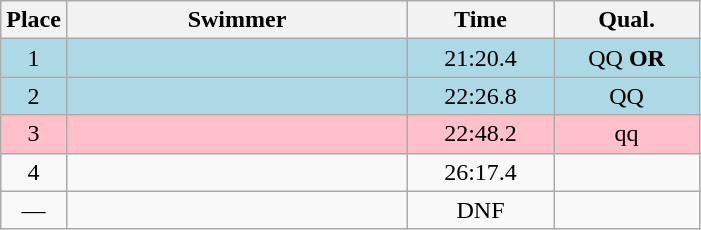<table class=wikitable style="text-align:center">
<tr>
<th>Place</th>
<th width=220>Swimmer</th>
<th width=90>Time</th>
<th width=90>Qual.</th>
</tr>
<tr bgcolor=lightblue>
<td>1</td>
<td align=left></td>
<td>21:20.4</td>
<td>QQ <strong>OR</strong></td>
</tr>
<tr bgcolor=lightblue>
<td>2</td>
<td align=left></td>
<td>22:26.8</td>
<td>QQ</td>
</tr>
<tr bgcolor=pink>
<td>3</td>
<td align=left></td>
<td>22:48.2</td>
<td>qq</td>
</tr>
<tr>
<td>4</td>
<td align=left></td>
<td>26:17.4</td>
<td></td>
</tr>
<tr>
<td>—</td>
<td align=left></td>
<td>DNF</td>
<td></td>
</tr>
</table>
